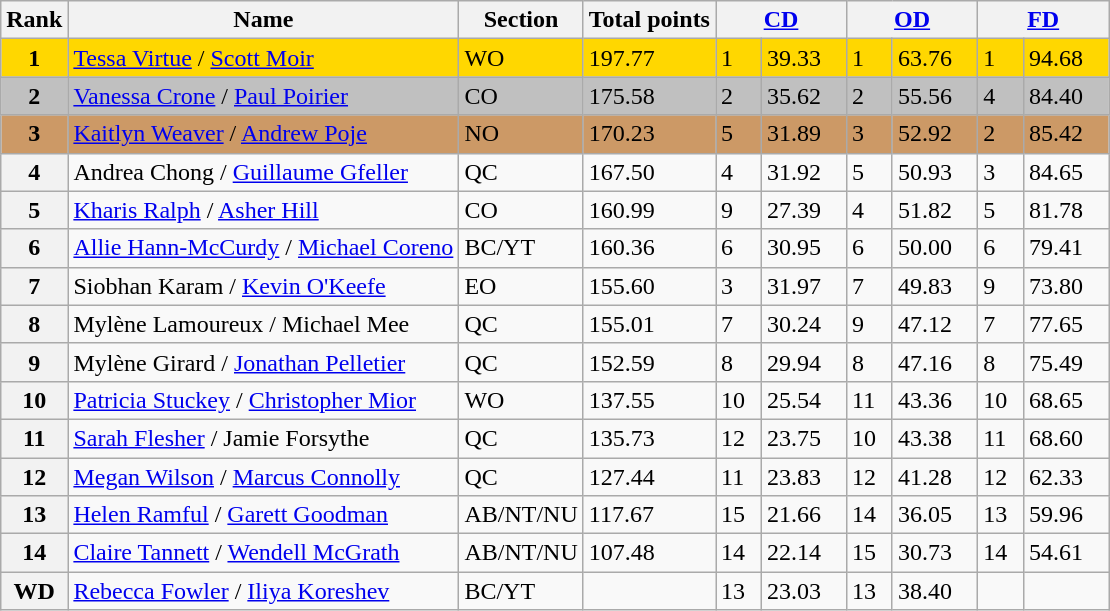<table class="wikitable sortable">
<tr>
<th>Rank</th>
<th>Name</th>
<th>Section</th>
<th>Total points</th>
<th colspan="2" width="80px"><a href='#'>CD</a></th>
<th colspan="2" width="80px"><a href='#'>OD</a></th>
<th colspan="2" width="80px"><a href='#'>FD</a></th>
</tr>
<tr bgcolor="gold">
<td align="center"><strong>1</strong></td>
<td><a href='#'>Tessa Virtue</a> / <a href='#'>Scott Moir</a></td>
<td>WO</td>
<td>197.77</td>
<td>1</td>
<td>39.33</td>
<td>1</td>
<td>63.76</td>
<td>1</td>
<td>94.68</td>
</tr>
<tr bgcolor="silver">
<td align="center"><strong>2</strong></td>
<td><a href='#'>Vanessa Crone</a> / <a href='#'>Paul Poirier</a></td>
<td>CO</td>
<td>175.58</td>
<td>2</td>
<td>35.62</td>
<td>2</td>
<td>55.56</td>
<td>4</td>
<td>84.40</td>
</tr>
<tr bgcolor="cc9966">
<td align="center"><strong>3</strong></td>
<td><a href='#'>Kaitlyn Weaver</a> / <a href='#'>Andrew Poje</a></td>
<td>NO</td>
<td>170.23</td>
<td>5</td>
<td>31.89</td>
<td>3</td>
<td>52.92</td>
<td>2</td>
<td>85.42</td>
</tr>
<tr>
<th>4</th>
<td>Andrea Chong / <a href='#'>Guillaume Gfeller</a></td>
<td>QC</td>
<td>167.50</td>
<td>4</td>
<td>31.92</td>
<td>5</td>
<td>50.93</td>
<td>3</td>
<td>84.65</td>
</tr>
<tr>
<th>5</th>
<td><a href='#'>Kharis Ralph</a> / <a href='#'>Asher Hill</a></td>
<td>CO</td>
<td>160.99</td>
<td>9</td>
<td>27.39</td>
<td>4</td>
<td>51.82</td>
<td>5</td>
<td>81.78</td>
</tr>
<tr>
<th>6</th>
<td><a href='#'>Allie Hann-McCurdy</a> / <a href='#'>Michael Coreno</a></td>
<td>BC/YT</td>
<td>160.36</td>
<td>6</td>
<td>30.95</td>
<td>6</td>
<td>50.00</td>
<td>6</td>
<td>79.41</td>
</tr>
<tr>
<th>7</th>
<td>Siobhan Karam / <a href='#'>Kevin O'Keefe</a></td>
<td>EO</td>
<td>155.60</td>
<td>3</td>
<td>31.97</td>
<td>7</td>
<td>49.83</td>
<td>9</td>
<td>73.80</td>
</tr>
<tr>
<th>8</th>
<td>Mylène Lamoureux / Michael Mee</td>
<td>QC</td>
<td>155.01</td>
<td>7</td>
<td>30.24</td>
<td>9</td>
<td>47.12</td>
<td>7</td>
<td>77.65</td>
</tr>
<tr>
<th>9</th>
<td>Mylène Girard / <a href='#'>Jonathan Pelletier</a></td>
<td>QC</td>
<td>152.59</td>
<td>8</td>
<td>29.94</td>
<td>8</td>
<td>47.16</td>
<td>8</td>
<td>75.49</td>
</tr>
<tr>
<th>10</th>
<td><a href='#'>Patricia Stuckey</a> / <a href='#'>Christopher Mior</a></td>
<td>WO</td>
<td>137.55</td>
<td>10</td>
<td>25.54</td>
<td>11</td>
<td>43.36</td>
<td>10</td>
<td>68.65</td>
</tr>
<tr>
<th>11</th>
<td><a href='#'>Sarah Flesher</a> / Jamie Forsythe</td>
<td>QC</td>
<td>135.73</td>
<td>12</td>
<td>23.75</td>
<td>10</td>
<td>43.38</td>
<td>11</td>
<td>68.60</td>
</tr>
<tr>
<th>12</th>
<td><a href='#'>Megan Wilson</a> / <a href='#'>Marcus Connolly</a></td>
<td>QC</td>
<td>127.44</td>
<td>11</td>
<td>23.83</td>
<td>12</td>
<td>41.28</td>
<td>12</td>
<td>62.33</td>
</tr>
<tr>
<th>13</th>
<td><a href='#'>Helen Ramful</a> / <a href='#'>Garett Goodman</a></td>
<td>AB/NT/NU</td>
<td>117.67</td>
<td>15</td>
<td>21.66</td>
<td>14</td>
<td>36.05</td>
<td>13</td>
<td>59.96</td>
</tr>
<tr>
<th>14</th>
<td><a href='#'>Claire Tannett</a> / <a href='#'>Wendell McGrath</a></td>
<td>AB/NT/NU</td>
<td>107.48</td>
<td>14</td>
<td>22.14</td>
<td>15</td>
<td>30.73</td>
<td>14</td>
<td>54.61</td>
</tr>
<tr>
<th>WD</th>
<td><a href='#'>Rebecca Fowler</a> / <a href='#'>Iliya Koreshev</a></td>
<td>BC/YT</td>
<td></td>
<td>13</td>
<td>23.03</td>
<td>13</td>
<td>38.40</td>
<td></td>
<td></td>
</tr>
</table>
